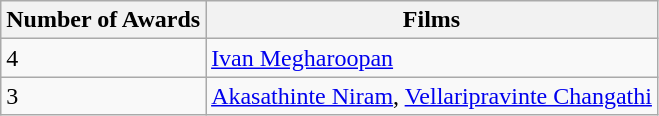<table class="wikitable sortable">
<tr>
<th style=";">Number of Awards</th>
<th style=";">Films</th>
</tr>
<tr>
<td>4</td>
<td><a href='#'>Ivan Megharoopan</a></td>
</tr>
<tr>
<td>3</td>
<td><a href='#'>Akasathinte Niram</a>, <a href='#'>Vellaripravinte Changathi</a></td>
</tr>
</table>
